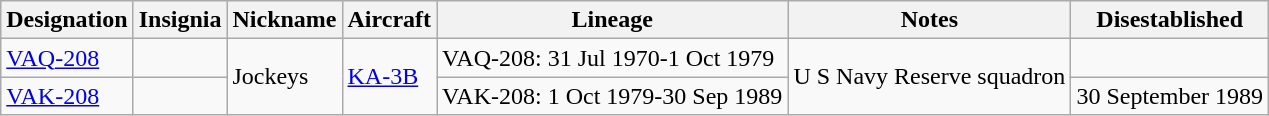<table class="wikitable">
<tr>
<th>Designation</th>
<th>Insignia</th>
<th>Nickname</th>
<th>Aircraft</th>
<th>Lineage</th>
<th>Notes</th>
<th>Disestablished</th>
</tr>
<tr>
<td><a href='#'>VAQ-208</a></td>
<td></td>
<td Rowspan="2">Jockeys</td>
<td Rowspan="2"><a href='#'>KA-3B</a></td>
<td style="white-space: nowrap;">VAQ-208: 31 Jul 1970-1 Oct 1979</td>
<td Rowspan="2">U S Navy Reserve squadron</td>
</tr>
<tr>
<td><a href='#'>VAK-208</a></td>
<td></td>
<td style="white-space: nowrap;">VAK-208: 1 Oct 1979-30 Sep 1989</td>
<td>30 September 1989</td>
</tr>
</table>
